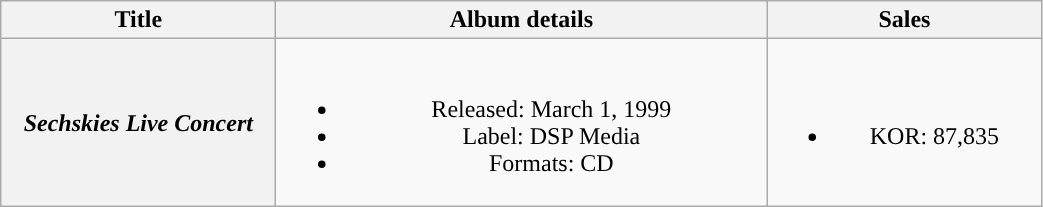<table class="wikitable plainrowheaders" style="text-align:center;">
<tr>
<th style="width:11em;">Title</th>
<th style="width:20em;">Album details</th>
<th style="width:11em;">Sales</th>
</tr>
<tr>
<th scope="row"><em>Sechskies Live Concert</em></th>
<td><br><ul><li>Released: March 1, 1999</li><li>Label: DSP Media</li><li>Formats: CD</li></ul></td>
<td><br><ul><li>KOR: 87,835</li></ul></td>
</tr>
</table>
